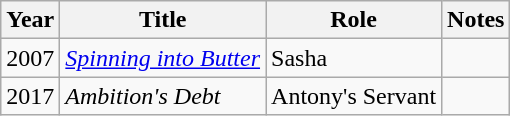<table class="wikitable sortable">
<tr>
<th>Year</th>
<th>Title</th>
<th>Role</th>
<th>Notes</th>
</tr>
<tr>
<td>2007</td>
<td><a href='#'><em>Spinning into Butter</em></a></td>
<td>Sasha</td>
<td></td>
</tr>
<tr>
<td>2017</td>
<td><em>Ambition's Debt</em></td>
<td>Antony's Servant</td>
<td></td>
</tr>
</table>
